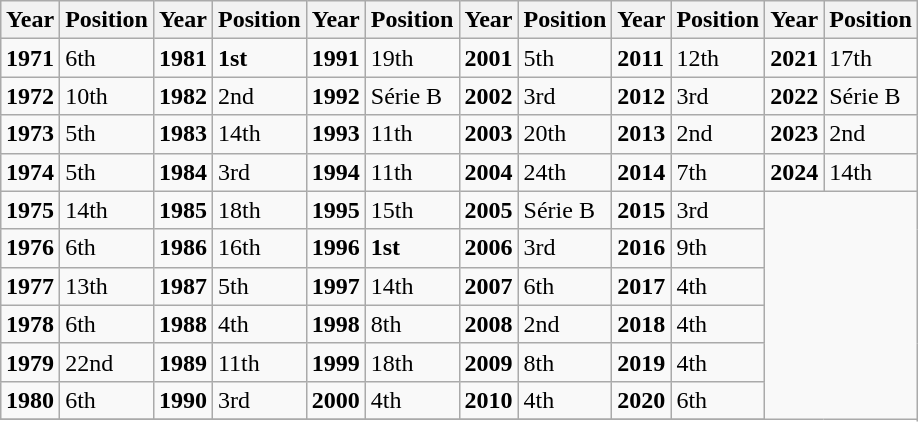<table class="wikitable" style="margin: 1em auto;">
<tr>
<th>Year</th>
<th>Position</th>
<th>Year</th>
<th>Position</th>
<th>Year</th>
<th>Position</th>
<th>Year</th>
<th>Position</th>
<th>Year</th>
<th>Position</th>
<th>Year</th>
<th>Position</th>
</tr>
<tr>
<td><strong>1971</strong></td>
<td>6th</td>
<td><strong>1981</strong></td>
<td><strong>1st</strong></td>
<td><strong>1991</strong></td>
<td>19th </td>
<td><strong>2001</strong></td>
<td>5th</td>
<td><strong>2011</strong></td>
<td>12th</td>
<td><strong>2021</strong></td>
<td>17th </td>
</tr>
<tr>
<td><strong>1972</strong></td>
<td>10th</td>
<td><strong>1982</strong></td>
<td>2nd</td>
<td><strong>1992</strong></td>
<td>Série B </td>
<td><strong>2002</strong></td>
<td>3rd</td>
<td><strong>2012</strong></td>
<td>3rd</td>
<td><strong>2022</strong></td>
<td>Série B </td>
</tr>
<tr>
<td><strong>1973</strong></td>
<td>5th</td>
<td><strong>1983</strong></td>
<td>14th</td>
<td><strong>1993</strong></td>
<td>11th</td>
<td><strong>2003</strong></td>
<td>20th</td>
<td><strong>2013</strong></td>
<td>2nd</td>
<td Série A><strong>2023</strong></td>
<td>2nd</td>
</tr>
<tr>
<td><strong>1974</strong></td>
<td>5th</td>
<td><strong>1984</strong></td>
<td>3rd</td>
<td><strong>1994</strong></td>
<td>11th</td>
<td><strong>2004</strong></td>
<td>24th </td>
<td><strong>2014</strong></td>
<td>7th</td>
<td><strong>2024</strong></td>
<td>14th</td>
</tr>
<tr>
<td><strong>1975</strong></td>
<td>14th</td>
<td><strong>1985</strong></td>
<td>18th</td>
<td><strong>1995</strong></td>
<td>15th</td>
<td><strong>2005</strong></td>
<td>Série B </td>
<td><strong>2015</strong></td>
<td>3rd</td>
</tr>
<tr>
<td><strong>1976</strong></td>
<td>6th</td>
<td><strong>1986</strong></td>
<td>16th</td>
<td><strong>1996</strong></td>
<td><strong>1st</strong></td>
<td><strong>2006</strong></td>
<td>3rd</td>
<td><strong>2016</strong></td>
<td>9th</td>
</tr>
<tr>
<td><strong>1977</strong></td>
<td>13th</td>
<td><strong>1987</strong></td>
<td>5th</td>
<td><strong>1997</strong></td>
<td>14th</td>
<td><strong>2007</strong></td>
<td>6th</td>
<td><strong>2017</strong></td>
<td>4th</td>
</tr>
<tr>
<td><strong>1978</strong></td>
<td>6th</td>
<td><strong>1988</strong></td>
<td>4th</td>
<td><strong>1998</strong></td>
<td>8th</td>
<td><strong>2008</strong></td>
<td>2nd</td>
<td><strong>2018</strong></td>
<td>4th</td>
</tr>
<tr>
<td><strong>1979</strong></td>
<td>22nd</td>
<td><strong>1989</strong></td>
<td>11th</td>
<td><strong>1999</strong></td>
<td>18th</td>
<td><strong>2009</strong></td>
<td>8th</td>
<td><strong>2019</strong></td>
<td>4th</td>
</tr>
<tr>
<td><strong>1980</strong></td>
<td>6th</td>
<td><strong>1990</strong></td>
<td>3rd</td>
<td><strong>2000</strong></td>
<td>4th</td>
<td><strong>2010</strong></td>
<td>4th</td>
<td><strong>2020</strong></td>
<td>6th</td>
</tr>
<tr>
</tr>
</table>
